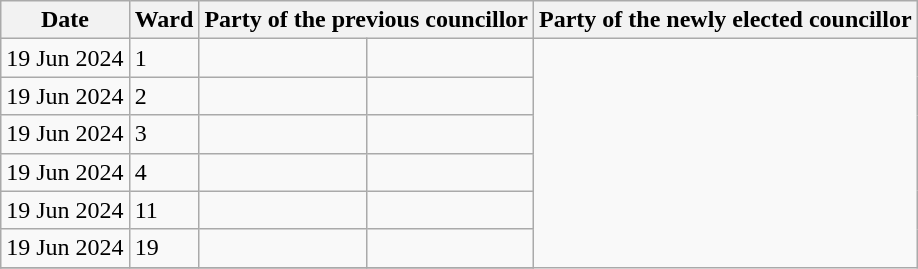<table class="wikitable">
<tr>
<th>Date</th>
<th>Ward</th>
<th colspan=2>Party of the previous councillor</th>
<th colspan=2>Party of the newly elected councillor</th>
</tr>
<tr>
<td>19 Jun 2024</td>
<td>1</td>
<td></td>
<td></td>
</tr>
<tr>
<td>19 Jun 2024</td>
<td>2</td>
<td></td>
<td></td>
</tr>
<tr>
<td>19 Jun 2024</td>
<td>3</td>
<td></td>
<td></td>
</tr>
<tr>
<td>19 Jun 2024</td>
<td>4</td>
<td></td>
<td></td>
</tr>
<tr>
<td>19 Jun 2024</td>
<td>11</td>
<td></td>
<td></td>
</tr>
<tr>
<td>19 Jun 2024</td>
<td>19</td>
<td></td>
<td></td>
</tr>
<tr>
</tr>
</table>
